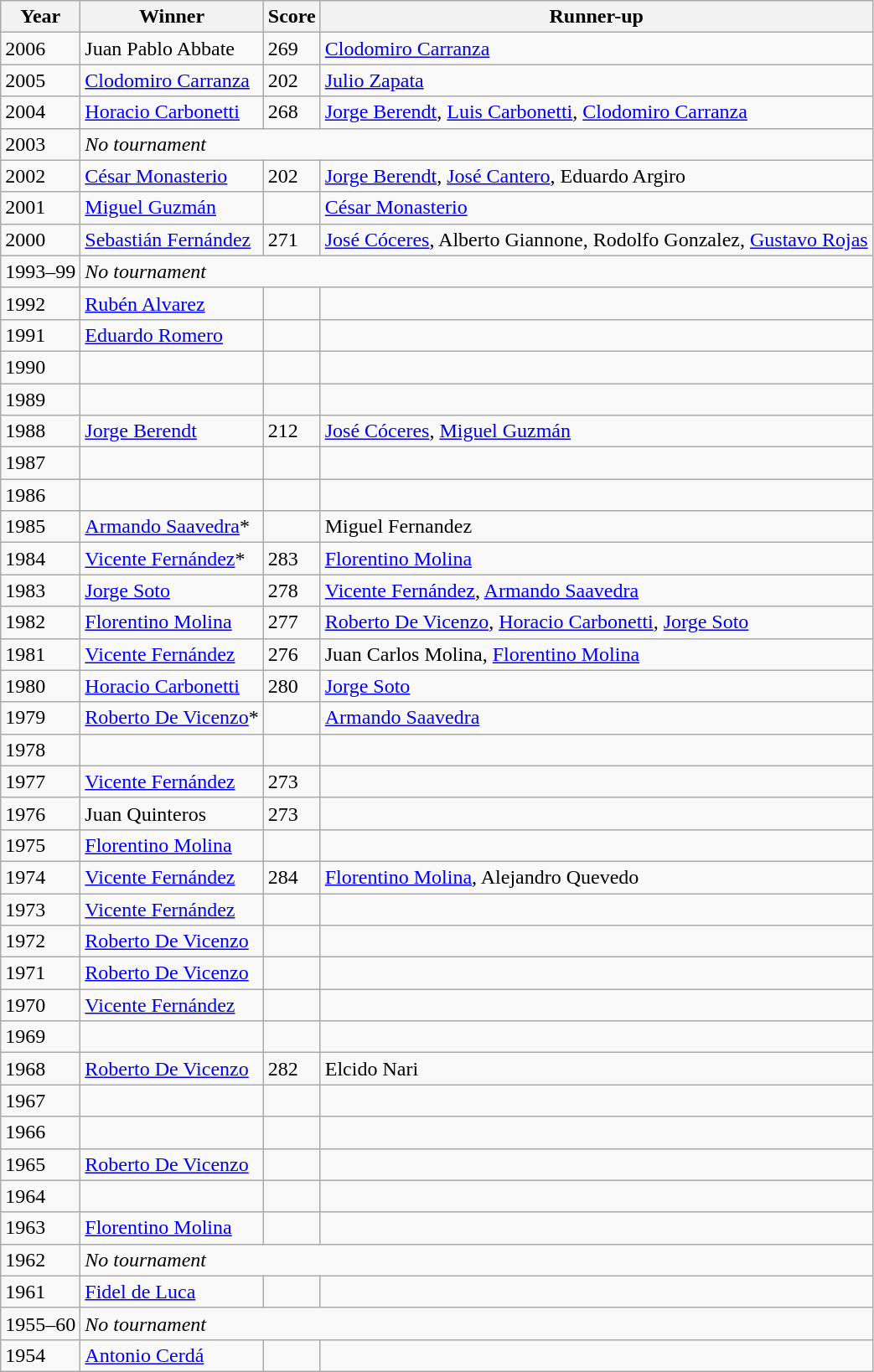<table class=wikitable>
<tr>
<th>Year</th>
<th>Winner</th>
<th>Score</th>
<th>Runner-up</th>
</tr>
<tr>
<td>2006</td>
<td>Juan Pablo Abbate</td>
<td>269</td>
<td><a href='#'>Clodomiro Carranza</a></td>
</tr>
<tr>
<td>2005</td>
<td><a href='#'>Clodomiro Carranza</a></td>
<td>202</td>
<td><a href='#'>Julio Zapata</a></td>
</tr>
<tr>
<td>2004</td>
<td><a href='#'>Horacio Carbonetti</a></td>
<td>268</td>
<td><a href='#'>Jorge Berendt</a>, <a href='#'>Luis Carbonetti</a>, <a href='#'>Clodomiro Carranza</a></td>
</tr>
<tr>
<td>2003</td>
<td colspan=3><em>No tournament</em></td>
</tr>
<tr>
<td>2002</td>
<td><a href='#'>César Monasterio</a></td>
<td>202</td>
<td><a href='#'>Jorge Berendt</a>, <a href='#'>José Cantero</a>, Eduardo Argiro</td>
</tr>
<tr>
<td>2001</td>
<td><a href='#'>Miguel Guzmán</a></td>
<td></td>
<td><a href='#'>César Monasterio</a></td>
</tr>
<tr>
<td>2000</td>
<td><a href='#'>Sebastián Fernández</a></td>
<td>271</td>
<td><a href='#'>José Cóceres</a>, Alberto Giannone, Rodolfo Gonzalez, <a href='#'>Gustavo Rojas</a></td>
</tr>
<tr>
<td>1993–99</td>
<td colspan=3><em>No tournament</em></td>
</tr>
<tr>
<td>1992</td>
<td><a href='#'>Rubén Alvarez</a></td>
<td></td>
<td></td>
</tr>
<tr>
<td>1991</td>
<td><a href='#'>Eduardo Romero</a></td>
<td></td>
<td></td>
</tr>
<tr>
<td>1990</td>
<td></td>
<td></td>
<td></td>
</tr>
<tr>
<td>1989</td>
<td></td>
<td></td>
<td></td>
</tr>
<tr>
<td>1988</td>
<td><a href='#'>Jorge Berendt</a></td>
<td>212</td>
<td><a href='#'>José Cóceres</a>, <a href='#'>Miguel Guzmán</a></td>
</tr>
<tr>
<td>1987</td>
<td></td>
<td></td>
<td></td>
</tr>
<tr>
<td>1986</td>
<td></td>
<td></td>
<td></td>
</tr>
<tr>
<td>1985</td>
<td><a href='#'>Armando Saavedra</a>*</td>
<td></td>
<td>Miguel Fernandez</td>
</tr>
<tr>
<td>1984</td>
<td><a href='#'>Vicente Fernández</a>*</td>
<td>283</td>
<td><a href='#'>Florentino Molina</a></td>
</tr>
<tr>
<td>1983</td>
<td><a href='#'>Jorge Soto</a></td>
<td>278</td>
<td><a href='#'>Vicente Fernández</a>, <a href='#'>Armando Saavedra</a></td>
</tr>
<tr>
<td>1982</td>
<td><a href='#'>Florentino Molina</a></td>
<td>277</td>
<td><a href='#'>Roberto De Vicenzo</a>, <a href='#'>Horacio Carbonetti</a>, <a href='#'>Jorge Soto</a></td>
</tr>
<tr>
<td>1981</td>
<td><a href='#'>Vicente Fernández</a></td>
<td>276</td>
<td>Juan Carlos Molina, <a href='#'>Florentino Molina</a></td>
</tr>
<tr>
<td>1980</td>
<td><a href='#'>Horacio Carbonetti</a></td>
<td>280</td>
<td><a href='#'>Jorge Soto</a></td>
</tr>
<tr>
<td>1979</td>
<td><a href='#'>Roberto De Vicenzo</a>*</td>
<td></td>
<td><a href='#'>Armando Saavedra</a></td>
</tr>
<tr>
<td>1978</td>
<td></td>
<td></td>
<td></td>
</tr>
<tr>
<td>1977</td>
<td><a href='#'>Vicente Fernández</a></td>
<td>273</td>
<td></td>
</tr>
<tr>
<td>1976</td>
<td>Juan Quinteros</td>
<td>273</td>
<td></td>
</tr>
<tr>
<td>1975</td>
<td><a href='#'>Florentino Molina</a></td>
<td></td>
<td></td>
</tr>
<tr>
<td>1974</td>
<td><a href='#'>Vicente Fernández</a></td>
<td>284</td>
<td><a href='#'>Florentino Molina</a>, Alejandro Quevedo</td>
</tr>
<tr>
<td>1973</td>
<td><a href='#'>Vicente Fernández</a></td>
<td></td>
<td></td>
</tr>
<tr>
<td>1972</td>
<td><a href='#'>Roberto De Vicenzo</a></td>
<td></td>
<td></td>
</tr>
<tr>
<td>1971</td>
<td><a href='#'>Roberto De Vicenzo</a></td>
<td></td>
<td></td>
</tr>
<tr>
<td>1970</td>
<td><a href='#'>Vicente Fernández</a></td>
<td></td>
<td></td>
</tr>
<tr>
<td>1969</td>
<td></td>
<td></td>
<td></td>
</tr>
<tr>
<td>1968</td>
<td><a href='#'>Roberto De Vicenzo</a></td>
<td>282</td>
<td>Elcido Nari</td>
</tr>
<tr>
<td>1967</td>
<td></td>
<td></td>
<td></td>
</tr>
<tr>
<td>1966</td>
<td></td>
<td></td>
<td></td>
</tr>
<tr>
<td>1965</td>
<td><a href='#'>Roberto De Vicenzo</a></td>
<td></td>
<td></td>
</tr>
<tr>
<td>1964</td>
<td></td>
<td></td>
<td></td>
</tr>
<tr>
<td>1963</td>
<td><a href='#'>Florentino Molina</a></td>
<td></td>
<td></td>
</tr>
<tr>
<td>1962</td>
<td colspan=3><em>No tournament</em></td>
</tr>
<tr>
<td>1961</td>
<td><a href='#'>Fidel de Luca</a></td>
<td></td>
</tr>
<tr>
<td>1955–60</td>
<td colspan=3><em>No tournament</em></td>
</tr>
<tr>
<td>1954</td>
<td><a href='#'>Antonio Cerdá</a></td>
<td></td>
<td></td>
</tr>
</table>
